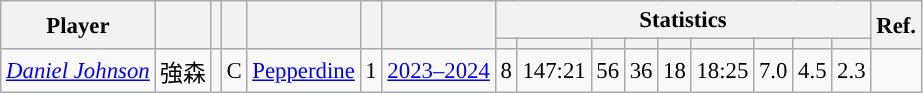<table class="wikitable sortable" style="font-size:95%; text-align:right;">
<tr>
<th rowspan="2">Player</th>
<th rowspan="2"></th>
<th rowspan="2"></th>
<th rowspan="2"></th>
<th rowspan="2"></th>
<th rowspan="2"></th>
<th rowspan="2"></th>
<th colspan="9">Statistics</th>
<th rowspan="2">Ref.</th>
</tr>
<tr>
<th></th>
<th></th>
<th></th>
<th></th>
<th></th>
<th></th>
<th></th>
<th></th>
<th></th>
</tr>
<tr>
<td align="left"><em><a href='#'>Daniel Johnson</a></em></td>
<td align="left">強森</td>
<td align="center"></td>
<td align="center">C</td>
<td align="left"><a href='#'>Pepperdine</a></td>
<td align="center">1</td>
<td align="center"><a href='#'>2023–2024</a></td>
<td>8</td>
<td>147:21</td>
<td>56</td>
<td>36</td>
<td>18</td>
<td>18:25</td>
<td>7.0</td>
<td>4.5</td>
<td>2.3</td>
<td align="center"></td>
</tr>
</table>
